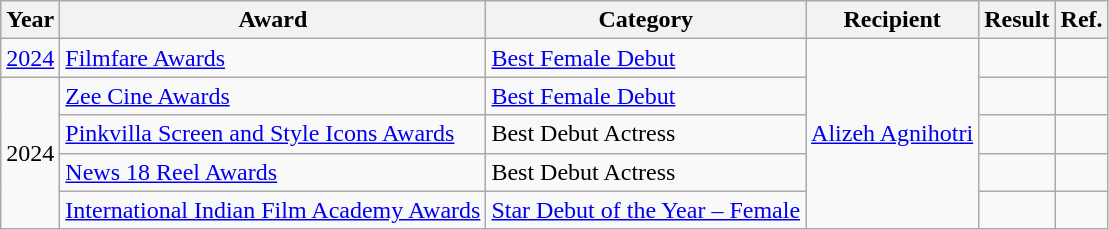<table class="wikitable">
<tr>
<th>Year</th>
<th>Award</th>
<th>Category</th>
<th>Recipient</th>
<th>Result</th>
<th>Ref.</th>
</tr>
<tr>
<td><a href='#'>2024</a></td>
<td><a href='#'>Filmfare Awards</a></td>
<td><a href='#'>Best Female Debut</a></td>
<td rowspan="5"><a href='#'>Alizeh Agnihotri</a></td>
<td></td>
<td></td>
</tr>
<tr>
<td rowspan="4">2024</td>
<td><a href='#'>Zee Cine Awards</a></td>
<td><a href='#'>Best Female Debut</a></td>
<td></td>
<td></td>
</tr>
<tr>
<td><a href='#'>Pinkvilla Screen and Style Icons Awards</a></td>
<td>Best Debut Actress</td>
<td></td>
<td></td>
</tr>
<tr>
<td><a href='#'>News 18 Reel Awards</a></td>
<td>Best Debut Actress</td>
<td></td>
<td></td>
</tr>
<tr>
<td><a href='#'>International Indian Film Academy Awards</a></td>
<td><a href='#'>Star Debut of the Year – Female</a></td>
<td></td>
<td></td>
</tr>
</table>
